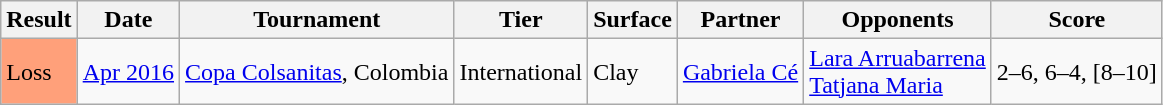<table class="sortable wikitable">
<tr>
<th>Result</th>
<th>Date</th>
<th>Tournament</th>
<th>Tier</th>
<th>Surface</th>
<th>Partner</th>
<th>Opponents</th>
<th class="unsortable">Score</th>
</tr>
<tr>
<td bgcolor=FFA07A>Loss</td>
<td><a href='#'>Apr 2016</a></td>
<td><a href='#'>Copa Colsanitas</a>, Colombia</td>
<td>International</td>
<td>Clay</td>
<td> <a href='#'>Gabriela Cé</a></td>
<td> <a href='#'>Lara Arruabarrena</a> <br>  <a href='#'>Tatjana Maria</a></td>
<td>2–6, 6–4, [8–10]</td>
</tr>
</table>
